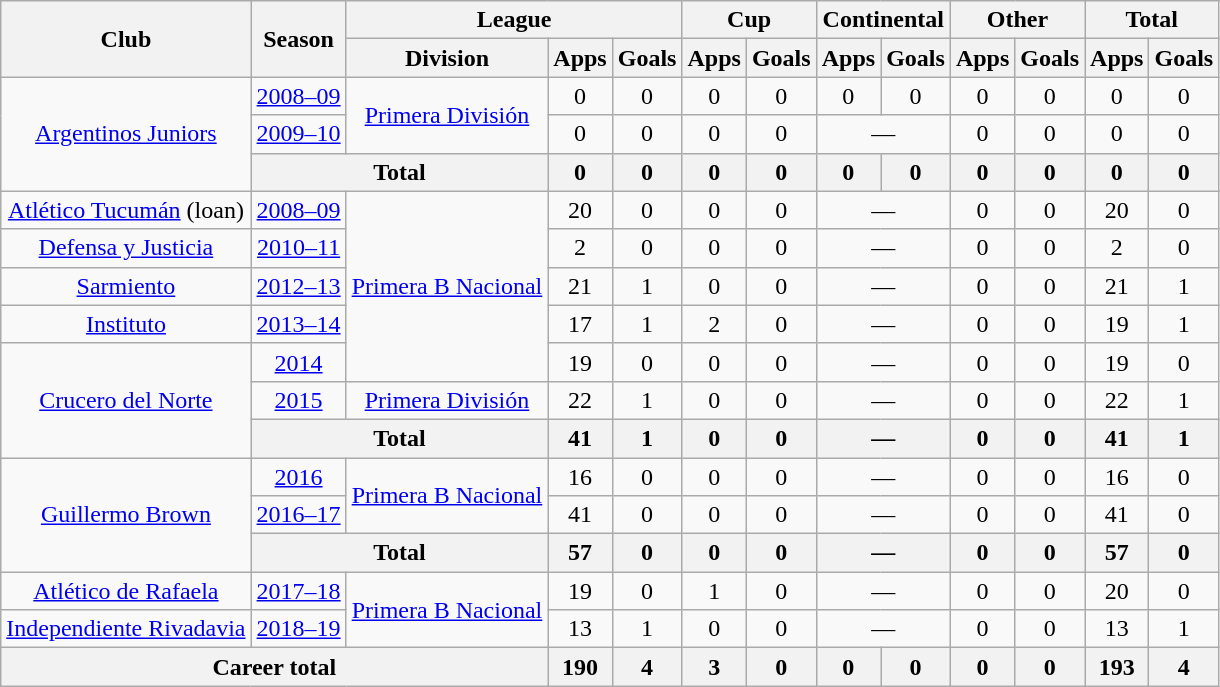<table class="wikitable" style="text-align:center">
<tr>
<th rowspan="2">Club</th>
<th rowspan="2">Season</th>
<th colspan="3">League</th>
<th colspan="2">Cup</th>
<th colspan="2">Continental</th>
<th colspan="2">Other</th>
<th colspan="2">Total</th>
</tr>
<tr>
<th>Division</th>
<th>Apps</th>
<th>Goals</th>
<th>Apps</th>
<th>Goals</th>
<th>Apps</th>
<th>Goals</th>
<th>Apps</th>
<th>Goals</th>
<th>Apps</th>
<th>Goals</th>
</tr>
<tr>
<td rowspan="3"><a href='#'>Argentinos Juniors</a></td>
<td><a href='#'>2008–09</a></td>
<td rowspan="2"><a href='#'>Primera División</a></td>
<td>0</td>
<td>0</td>
<td>0</td>
<td>0</td>
<td>0</td>
<td>0</td>
<td>0</td>
<td>0</td>
<td>0</td>
<td>0</td>
</tr>
<tr>
<td><a href='#'>2009–10</a></td>
<td>0</td>
<td>0</td>
<td>0</td>
<td>0</td>
<td colspan="2">—</td>
<td>0</td>
<td>0</td>
<td>0</td>
<td>0</td>
</tr>
<tr>
<th colspan="2">Total</th>
<th>0</th>
<th>0</th>
<th>0</th>
<th>0</th>
<th>0</th>
<th>0</th>
<th>0</th>
<th>0</th>
<th>0</th>
<th>0</th>
</tr>
<tr>
<td rowspan="1"><a href='#'>Atlético Tucumán</a> (loan)</td>
<td><a href='#'>2008–09</a></td>
<td rowspan="5"><a href='#'>Primera B Nacional</a></td>
<td>20</td>
<td>0</td>
<td>0</td>
<td>0</td>
<td colspan="2">—</td>
<td>0</td>
<td>0</td>
<td>20</td>
<td>0</td>
</tr>
<tr>
<td rowspan="1"><a href='#'>Defensa y Justicia</a></td>
<td><a href='#'>2010–11</a></td>
<td>2</td>
<td>0</td>
<td>0</td>
<td>0</td>
<td colspan="2">—</td>
<td>0</td>
<td>0</td>
<td>2</td>
<td>0</td>
</tr>
<tr>
<td rowspan="1"><a href='#'>Sarmiento</a></td>
<td><a href='#'>2012–13</a></td>
<td>21</td>
<td>1</td>
<td>0</td>
<td>0</td>
<td colspan="2">—</td>
<td>0</td>
<td>0</td>
<td>21</td>
<td>1</td>
</tr>
<tr>
<td rowspan="1"><a href='#'>Instituto</a></td>
<td><a href='#'>2013–14</a></td>
<td>17</td>
<td>1</td>
<td>2</td>
<td>0</td>
<td colspan="2">—</td>
<td>0</td>
<td>0</td>
<td>19</td>
<td>1</td>
</tr>
<tr>
<td rowspan="3"><a href='#'>Crucero del Norte</a></td>
<td><a href='#'>2014</a></td>
<td>19</td>
<td>0</td>
<td>0</td>
<td>0</td>
<td colspan="2">—</td>
<td>0</td>
<td>0</td>
<td>19</td>
<td>0</td>
</tr>
<tr>
<td><a href='#'>2015</a></td>
<td rowspan="1"><a href='#'>Primera División</a></td>
<td>22</td>
<td>1</td>
<td>0</td>
<td>0</td>
<td colspan="2">—</td>
<td>0</td>
<td>0</td>
<td>22</td>
<td>1</td>
</tr>
<tr>
<th colspan="2">Total</th>
<th>41</th>
<th>1</th>
<th>0</th>
<th>0</th>
<th colspan="2">—</th>
<th>0</th>
<th>0</th>
<th>41</th>
<th>1</th>
</tr>
<tr>
<td rowspan="3"><a href='#'>Guillermo Brown</a></td>
<td><a href='#'>2016</a></td>
<td rowspan="2"><a href='#'>Primera B Nacional</a></td>
<td>16</td>
<td>0</td>
<td>0</td>
<td>0</td>
<td colspan="2">—</td>
<td>0</td>
<td>0</td>
<td>16</td>
<td>0</td>
</tr>
<tr>
<td><a href='#'>2016–17</a></td>
<td>41</td>
<td>0</td>
<td>0</td>
<td>0</td>
<td colspan="2">—</td>
<td>0</td>
<td>0</td>
<td>41</td>
<td>0</td>
</tr>
<tr>
<th colspan="2">Total</th>
<th>57</th>
<th>0</th>
<th>0</th>
<th>0</th>
<th colspan="2">—</th>
<th>0</th>
<th>0</th>
<th>57</th>
<th>0</th>
</tr>
<tr>
<td rowspan="1"><a href='#'>Atlético de Rafaela</a></td>
<td><a href='#'>2017–18</a></td>
<td rowspan="2"><a href='#'>Primera B Nacional</a></td>
<td>19</td>
<td>0</td>
<td>1</td>
<td>0</td>
<td colspan="2">—</td>
<td>0</td>
<td>0</td>
<td>20</td>
<td>0</td>
</tr>
<tr>
<td rowspan="1"><a href='#'>Independiente Rivadavia</a></td>
<td><a href='#'>2018–19</a></td>
<td>13</td>
<td>1</td>
<td>0</td>
<td>0</td>
<td colspan="2">—</td>
<td>0</td>
<td>0</td>
<td>13</td>
<td>1</td>
</tr>
<tr>
<th colspan="3">Career total</th>
<th>190</th>
<th>4</th>
<th>3</th>
<th>0</th>
<th>0</th>
<th>0</th>
<th>0</th>
<th>0</th>
<th>193</th>
<th>4</th>
</tr>
</table>
